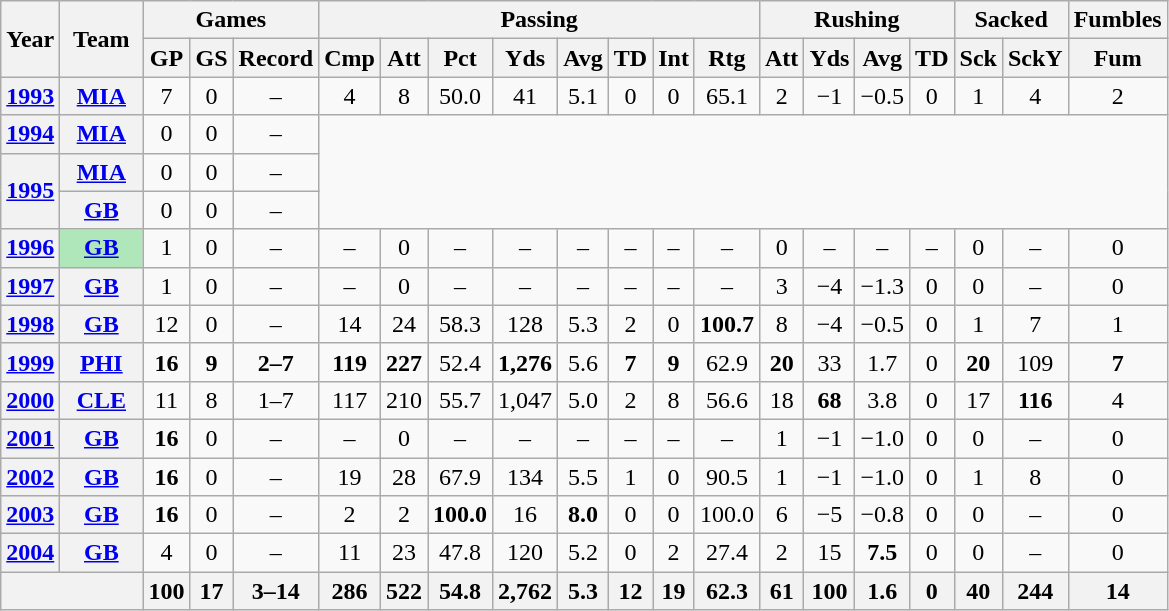<table class="wikitable" style="text-align:center;">
<tr>
<th rowspan="2">Year</th>
<th rowspan="2">Team</th>
<th colspan="3">Games</th>
<th colspan="8">Passing</th>
<th colspan="4">Rushing</th>
<th colspan="2">Sacked</th>
<th colspan="1">Fumbles</th>
</tr>
<tr>
<th>GP</th>
<th>GS</th>
<th>Record</th>
<th>Cmp</th>
<th>Att</th>
<th>Pct</th>
<th>Yds</th>
<th>Avg</th>
<th>TD</th>
<th>Int</th>
<th>Rtg</th>
<th>Att</th>
<th>Yds</th>
<th>Avg</th>
<th>TD</th>
<th>Sck</th>
<th>SckY</th>
<th>Fum</th>
</tr>
<tr>
<th><a href='#'>1993</a></th>
<th><a href='#'>MIA</a></th>
<td>7</td>
<td>0</td>
<td>–</td>
<td>4</td>
<td>8</td>
<td>50.0</td>
<td>41</td>
<td>5.1</td>
<td>0</td>
<td>0</td>
<td>65.1</td>
<td>2</td>
<td>−1</td>
<td>−0.5</td>
<td>0</td>
<td>1</td>
<td>4</td>
<td>2</td>
</tr>
<tr>
<th><a href='#'>1994</a></th>
<th><a href='#'>MIA</a></th>
<td>0</td>
<td>0</td>
<td>–</td>
<td colspan="16" rowspan="3"></td>
</tr>
<tr>
<th rowspan="2"><a href='#'>1995</a></th>
<th><a href='#'>MIA</a></th>
<td>0</td>
<td>0</td>
<td>–</td>
</tr>
<tr>
<th><a href='#'>GB</a></th>
<td>0</td>
<td>0</td>
<td>–</td>
</tr>
<tr>
<th><a href='#'>1996</a></th>
<th style="background:#afe6ba; width:3em;"><a href='#'>GB</a></th>
<td>1</td>
<td>0</td>
<td>–</td>
<td>–</td>
<td>0</td>
<td>–</td>
<td>–</td>
<td>–</td>
<td>–</td>
<td>–</td>
<td>–</td>
<td>0</td>
<td>–</td>
<td>–</td>
<td>–</td>
<td>0</td>
<td>–</td>
<td>0</td>
</tr>
<tr>
<th><a href='#'>1997</a></th>
<th><a href='#'>GB</a></th>
<td>1</td>
<td>0</td>
<td>–</td>
<td>–</td>
<td>0</td>
<td>–</td>
<td>–</td>
<td>–</td>
<td>–</td>
<td>–</td>
<td>–</td>
<td>3</td>
<td>−4</td>
<td>−1.3</td>
<td>0</td>
<td>0</td>
<td>–</td>
<td>0</td>
</tr>
<tr>
<th><a href='#'>1998</a></th>
<th><a href='#'>GB</a></th>
<td>12</td>
<td>0</td>
<td>–</td>
<td>14</td>
<td>24</td>
<td>58.3</td>
<td>128</td>
<td>5.3</td>
<td>2</td>
<td>0</td>
<td><strong>100.7</strong></td>
<td>8</td>
<td>−4</td>
<td>−0.5</td>
<td>0</td>
<td>1</td>
<td>7</td>
<td>1</td>
</tr>
<tr>
<th><a href='#'>1999</a></th>
<th><a href='#'>PHI</a></th>
<td><strong>16</strong></td>
<td><strong>9</strong></td>
<td><strong>2–7</strong></td>
<td><strong>119</strong></td>
<td><strong>227</strong></td>
<td>52.4</td>
<td><strong>1,276</strong></td>
<td>5.6</td>
<td><strong>7</strong></td>
<td><strong>9</strong></td>
<td>62.9</td>
<td><strong>20</strong></td>
<td>33</td>
<td>1.7</td>
<td>0</td>
<td><strong>20</strong></td>
<td>109</td>
<td><strong>7</strong></td>
</tr>
<tr>
<th><a href='#'>2000</a></th>
<th><a href='#'>CLE</a></th>
<td>11</td>
<td>8</td>
<td>1–7</td>
<td>117</td>
<td>210</td>
<td>55.7</td>
<td>1,047</td>
<td>5.0</td>
<td>2</td>
<td>8</td>
<td>56.6</td>
<td>18</td>
<td><strong>68</strong></td>
<td>3.8</td>
<td>0</td>
<td>17</td>
<td><strong>116</strong></td>
<td>4</td>
</tr>
<tr>
<th><a href='#'>2001</a></th>
<th><a href='#'>GB</a></th>
<td><strong>16</strong></td>
<td>0</td>
<td>–</td>
<td>–</td>
<td>0</td>
<td>–</td>
<td>–</td>
<td>–</td>
<td>–</td>
<td>–</td>
<td>–</td>
<td>1</td>
<td>−1</td>
<td>−1.0</td>
<td>0</td>
<td>0</td>
<td>–</td>
<td>0</td>
</tr>
<tr>
<th><a href='#'>2002</a></th>
<th><a href='#'>GB</a></th>
<td><strong>16</strong></td>
<td>0</td>
<td>–</td>
<td>19</td>
<td>28</td>
<td>67.9</td>
<td>134</td>
<td>5.5</td>
<td>1</td>
<td>0</td>
<td>90.5</td>
<td>1</td>
<td>−1</td>
<td>−1.0</td>
<td>0</td>
<td>1</td>
<td>8</td>
<td>0</td>
</tr>
<tr>
<th><a href='#'>2003</a></th>
<th><a href='#'>GB</a></th>
<td><strong>16</strong></td>
<td>0</td>
<td>–</td>
<td>2</td>
<td>2</td>
<td><strong>100.0</strong></td>
<td>16</td>
<td><strong>8.0</strong></td>
<td>0</td>
<td>0</td>
<td>100.0</td>
<td>6</td>
<td>−5</td>
<td>−0.8</td>
<td>0</td>
<td>0</td>
<td>–</td>
<td>0</td>
</tr>
<tr>
<th><a href='#'>2004</a></th>
<th><a href='#'>GB</a></th>
<td>4</td>
<td>0</td>
<td>–</td>
<td>11</td>
<td>23</td>
<td>47.8</td>
<td>120</td>
<td>5.2</td>
<td>0</td>
<td>2</td>
<td>27.4</td>
<td>2</td>
<td>15</td>
<td><strong>7.5</strong></td>
<td>0</td>
<td>0</td>
<td>–</td>
<td>0</td>
</tr>
<tr>
<th colspan="2"></th>
<th>100</th>
<th>17</th>
<th>3–14</th>
<th>286</th>
<th>522</th>
<th>54.8</th>
<th>2,762</th>
<th>5.3</th>
<th>12</th>
<th>19</th>
<th>62.3</th>
<th>61</th>
<th>100</th>
<th>1.6</th>
<th>0</th>
<th>40</th>
<th>244</th>
<th>14</th>
</tr>
</table>
